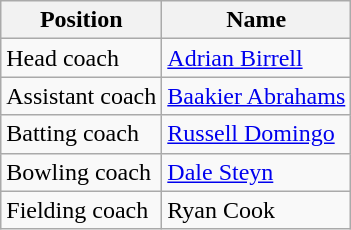<table class="wikitable">
<tr>
<th>Position</th>
<th>Name</th>
</tr>
<tr>
<td>Head coach</td>
<td><a href='#'>Adrian Birrell</a></td>
</tr>
<tr>
<td>Assistant coach</td>
<td><a href='#'>Baakier Abrahams</a></td>
</tr>
<tr>
<td>Batting coach</td>
<td><a href='#'>Russell Domingo</a></td>
</tr>
<tr>
<td>Bowling coach</td>
<td><a href='#'>Dale Steyn</a></td>
</tr>
<tr>
<td>Fielding coach</td>
<td>Ryan Cook</td>
</tr>
</table>
